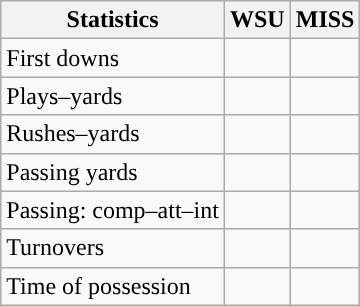<table class="wikitable" style="float:left">
<tr>
<th>Statistics</th>
<th>WSU</th>
<th>MISS</th>
</tr>
<tr>
<td>First downs</td>
<td></td>
<td></td>
</tr>
<tr>
<td>Plays–yards</td>
<td></td>
<td></td>
</tr>
<tr>
<td>Rushes–yards</td>
<td></td>
<td></td>
</tr>
<tr>
<td>Passing yards</td>
<td></td>
<td></td>
</tr>
<tr>
<td>Passing: comp–att–int</td>
<td></td>
<td></td>
</tr>
<tr>
<td>Turnovers</td>
<td></td>
<td></td>
</tr>
<tr>
<td>Time of possession</td>
<td></td>
<td></td>
</tr>
</table>
